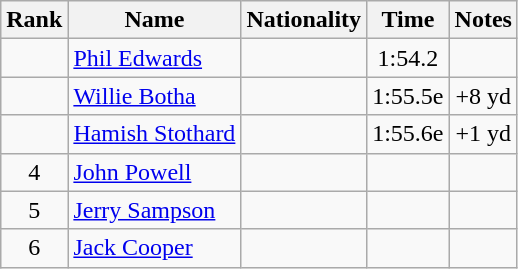<table class="wikitable sortable" style=" text-align:center">
<tr>
<th>Rank</th>
<th>Name</th>
<th>Nationality</th>
<th>Time</th>
<th>Notes</th>
</tr>
<tr>
<td></td>
<td align=left><a href='#'>Phil Edwards</a></td>
<td align=left></td>
<td>1:54.2</td>
<td></td>
</tr>
<tr>
<td></td>
<td align=left><a href='#'>Willie Botha</a></td>
<td align=left></td>
<td>1:55.5e</td>
<td>+8 yd</td>
</tr>
<tr>
<td></td>
<td align=left><a href='#'>Hamish Stothard</a></td>
<td align=left></td>
<td>1:55.6e</td>
<td>+1 yd</td>
</tr>
<tr>
<td>4</td>
<td align=left><a href='#'>John Powell</a></td>
<td align=left></td>
<td></td>
<td></td>
</tr>
<tr>
<td>5</td>
<td align=left><a href='#'>Jerry Sampson</a></td>
<td align=left></td>
<td></td>
<td></td>
</tr>
<tr>
<td>6</td>
<td align=left><a href='#'>Jack Cooper</a></td>
<td align=left></td>
<td></td>
<td></td>
</tr>
</table>
